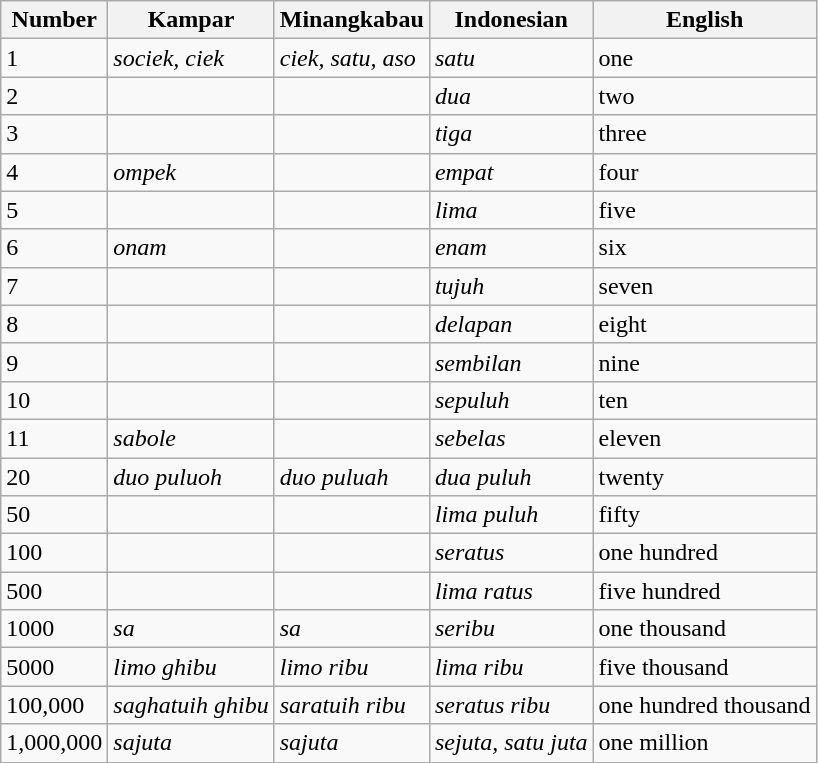<table class="wikitable">
<tr>
<th>Number</th>
<th>Kampar</th>
<th>Minangkabau</th>
<th>Indonesian</th>
<th>English</th>
</tr>
<tr>
<td>1</td>
<td><em>sociek, ciek</em></td>
<td><em>ciek, satu, aso</em></td>
<td><em>satu</em></td>
<td>one</td>
</tr>
<tr>
<td>2</td>
<td><em></em></td>
<td><em></em></td>
<td><em>dua</em></td>
<td>two</td>
</tr>
<tr>
<td>3</td>
<td><em></em></td>
<td><em></em></td>
<td><em>tiga</em></td>
<td>three</td>
</tr>
<tr>
<td>4</td>
<td><em>ompek</em></td>
<td><em></em></td>
<td><em>empat</em></td>
<td>four</td>
</tr>
<tr>
<td>5</td>
<td><em></em></td>
<td><em></em></td>
<td><em>lima</em></td>
<td>five</td>
</tr>
<tr>
<td>6</td>
<td><em>onam</em></td>
<td><em></em></td>
<td><em>enam</em></td>
<td>six</td>
</tr>
<tr>
<td>7</td>
<td><em></em></td>
<td><em></em></td>
<td><em>tujuh</em></td>
<td>seven</td>
</tr>
<tr>
<td>8</td>
<td><em></em></td>
<td><em></em></td>
<td><em>delapan</em></td>
<td>eight</td>
</tr>
<tr>
<td>9</td>
<td><em></em></td>
<td><em></em></td>
<td><em>sembilan</em></td>
<td>nine</td>
</tr>
<tr>
<td>10</td>
<td><em></em></td>
<td><em></em></td>
<td><em>sepuluh</em></td>
<td>ten</td>
</tr>
<tr>
<td>11</td>
<td><em>sabole</em></td>
<td><em></em></td>
<td><em>sebelas</em></td>
<td>eleven</td>
</tr>
<tr>
<td>20</td>
<td><em>duo puluoh</em></td>
<td><em>duo puluah</em></td>
<td><em>dua puluh</em></td>
<td>twenty</td>
</tr>
<tr>
<td>50</td>
<td><em></em></td>
<td><em></em></td>
<td><em>lima puluh</em></td>
<td>fifty</td>
</tr>
<tr>
<td>100</td>
<td><em></em></td>
<td><em></em></td>
<td><em>seratus</em></td>
<td>one hundred</td>
</tr>
<tr>
<td>500</td>
<td><em></em></td>
<td><em></em></td>
<td><em>lima ratus</em></td>
<td>five hundred</td>
</tr>
<tr>
<td>1000</td>
<td><em>sa</em></td>
<td><em>sa</em></td>
<td><em>seribu</em></td>
<td>one thousand</td>
</tr>
<tr>
<td>5000</td>
<td><em>limo ghibu</em></td>
<td><em>limo ribu</em></td>
<td><em>lima ribu</em></td>
<td>five thousand</td>
</tr>
<tr>
<td>100,000</td>
<td><em>saghatuih ghibu</em></td>
<td><em>saratuih ribu</em></td>
<td><em>seratus ribu</em></td>
<td>one hundred thousand</td>
</tr>
<tr>
<td>1,000,000</td>
<td><em>sajuta</em></td>
<td><em>sajuta</em></td>
<td><em>sejuta, satu juta</em></td>
<td>one million</td>
</tr>
</table>
